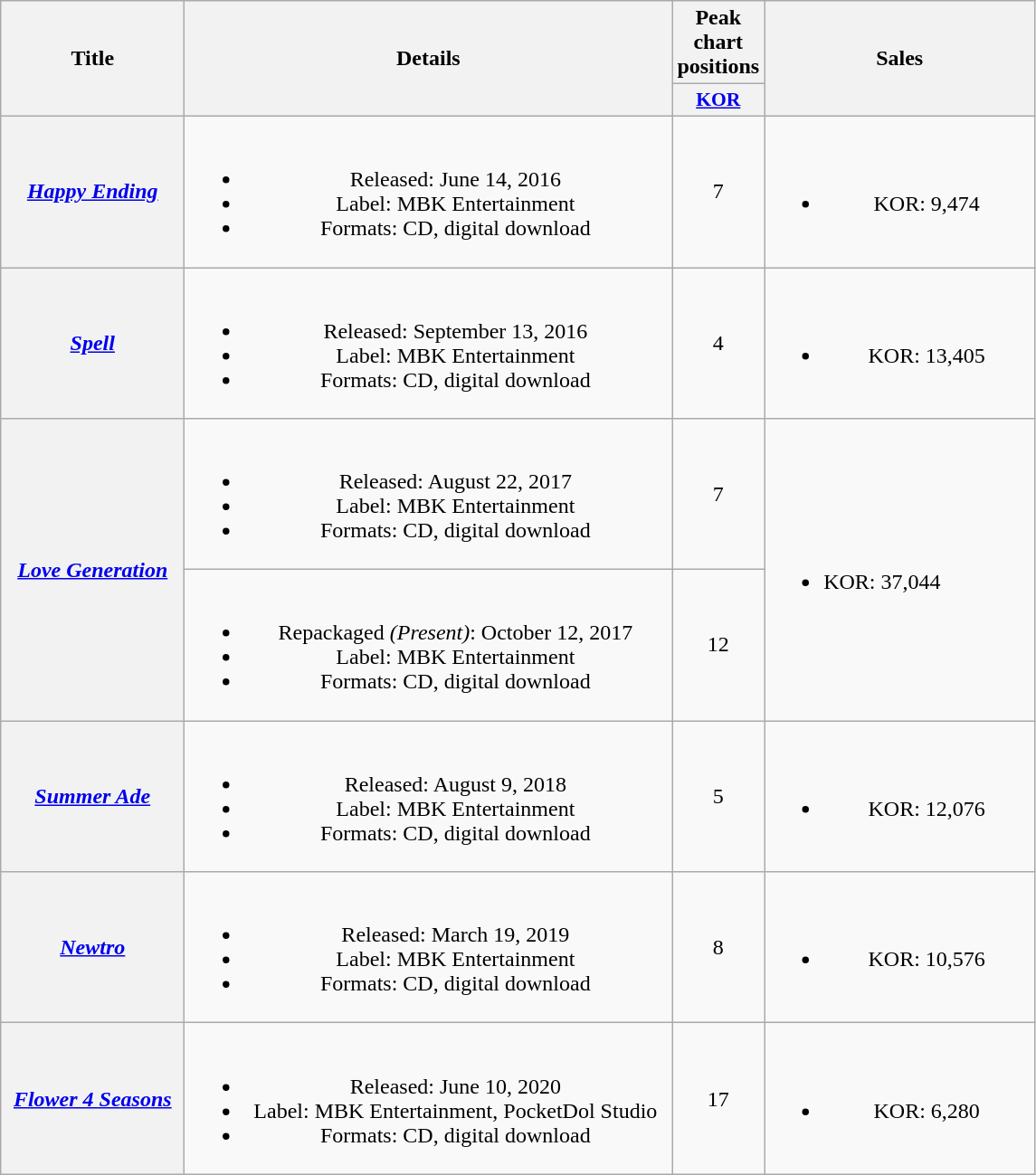<table class="wikitable plainrowheaders" style="text-align:center;">
<tr>
<th scope="col" rowspan="2" style="width:8em;">Title</th>
<th scope="col" rowspan="2" style="width:22em;">Details</th>
<th scope="col">Peak chart positions</th>
<th scope="col" rowspan="2" style="width:12em;">Sales</th>
</tr>
<tr>
<th scope="col" style="width:3em;font-size:90%;"><a href='#'>KOR</a><br></th>
</tr>
<tr>
<th scope="row"><em><a href='#'>Happy Ending</a></em></th>
<td><br><ul><li>Released: June 14, 2016</li><li>Label: MBK Entertainment</li><li>Formats: CD, digital download</li></ul></td>
<td>7</td>
<td><br><ul><li>KOR: 9,474</li></ul></td>
</tr>
<tr>
<th scope="row"><em><a href='#'>Spell</a></em></th>
<td><br><ul><li>Released: September 13, 2016</li><li>Label: MBK Entertainment</li><li>Formats: CD, digital download</li></ul></td>
<td>4</td>
<td><br><ul><li>KOR: 13,405</li></ul></td>
</tr>
<tr>
<th scope="row" rowspan="2"><em><a href='#'>Love Generation</a></em></th>
<td><br><ul><li>Released: August 22, 2017</li><li>Label: MBK Entertainment</li><li>Formats: CD, digital download</li></ul></td>
<td>7</td>
<td style="text-align:left;" rowspan=2><br><ul><li>KOR: 37,044</li></ul></td>
</tr>
<tr>
<td><br><ul><li>Repackaged <em>(Present)</em>: October 12, 2017</li><li>Label: MBK Entertainment</li><li>Formats: CD, digital download</li></ul></td>
<td>12</td>
</tr>
<tr>
<th scope="row"><em><a href='#'>Summer Ade</a></em></th>
<td><br><ul><li>Released: August 9, 2018</li><li>Label: MBK Entertainment</li><li>Formats: CD, digital download</li></ul></td>
<td>5</td>
<td><br><ul><li>KOR: 12,076</li></ul></td>
</tr>
<tr>
<th scope="row"><em><a href='#'>Newtro</a></em></th>
<td><br><ul><li>Released: March 19, 2019</li><li>Label: MBK Entertainment</li><li>Formats: CD, digital download</li></ul></td>
<td>8</td>
<td><br><ul><li>KOR: 10,576</li></ul></td>
</tr>
<tr>
<th scope="row"><em><a href='#'>Flower 4 Seasons</a></em></th>
<td><br><ul><li>Released: June 10, 2020</li><li>Label: MBK Entertainment, PocketDol Studio</li><li>Formats: CD, digital download</li></ul></td>
<td>17</td>
<td><br><ul><li>KOR: 6,280</li></ul></td>
</tr>
</table>
